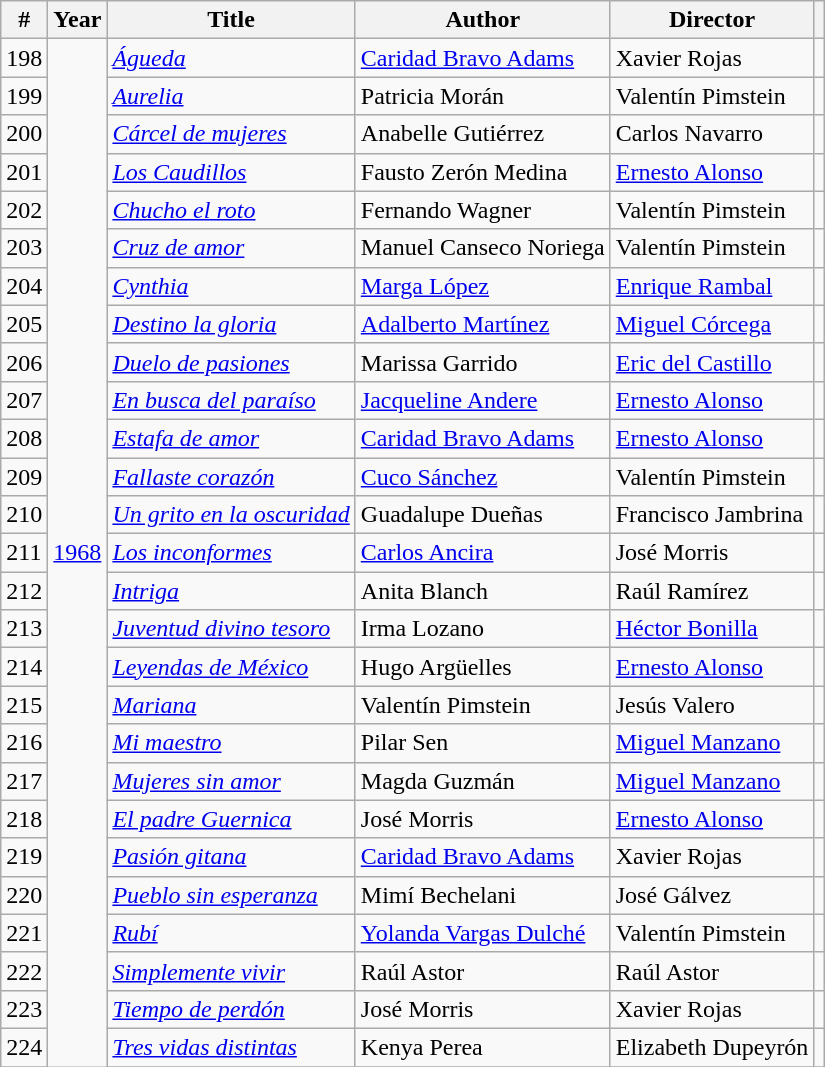<table class="wikitable sortable">
<tr>
<th>#</th>
<th>Year</th>
<th>Title</th>
<th>Author</th>
<th>Director</th>
<th></th>
</tr>
<tr>
<td>198</td>
<td rowspan="28"><a href='#'>1968</a></td>
<td><em><a href='#'>Águeda</a></em></td>
<td><a href='#'>Caridad Bravo Adams</a></td>
<td>Xavier Rojas</td>
<td></td>
</tr>
<tr>
<td>199</td>
<td><em><a href='#'>Aurelia</a></em></td>
<td>Patricia Morán</td>
<td>Valentín Pimstein</td>
<td></td>
</tr>
<tr>
<td>200</td>
<td><em><a href='#'>Cárcel de mujeres</a></em></td>
<td>Anabelle Gutiérrez</td>
<td>Carlos Navarro</td>
<td></td>
</tr>
<tr>
<td>201</td>
<td><em><a href='#'>Los Caudillos</a></em></td>
<td>Fausto Zerón Medina</td>
<td><a href='#'>Ernesto Alonso</a></td>
<td></td>
</tr>
<tr>
<td>202</td>
<td><em><a href='#'>Chucho el roto</a></em></td>
<td>Fernando Wagner</td>
<td>Valentín Pimstein</td>
<td></td>
</tr>
<tr>
<td>203</td>
<td><em><a href='#'>Cruz de amor</a></em></td>
<td>Manuel Canseco Noriega</td>
<td>Valentín Pimstein</td>
<td></td>
</tr>
<tr>
<td>204</td>
<td><em><a href='#'>Cynthia</a></em></td>
<td><a href='#'>Marga López</a></td>
<td><a href='#'>Enrique Rambal</a></td>
<td></td>
</tr>
<tr>
<td>205</td>
<td><em><a href='#'>Destino la gloria</a></em></td>
<td><a href='#'>Adalberto Martínez</a></td>
<td><a href='#'>Miguel Córcega</a></td>
<td></td>
</tr>
<tr>
<td>206</td>
<td><em><a href='#'>Duelo de pasiones</a></em></td>
<td>Marissa Garrido</td>
<td><a href='#'>Eric del Castillo</a></td>
<td></td>
</tr>
<tr>
<td>207</td>
<td><em><a href='#'>En busca del paraíso</a></em></td>
<td><a href='#'>Jacqueline Andere</a></td>
<td><a href='#'>Ernesto Alonso</a></td>
<td></td>
</tr>
<tr>
<td>208</td>
<td><em><a href='#'>Estafa de amor</a></em></td>
<td><a href='#'>Caridad Bravo Adams</a></td>
<td><a href='#'>Ernesto Alonso</a></td>
<td></td>
</tr>
<tr>
<td>209</td>
<td><em><a href='#'>Fallaste corazón</a></em></td>
<td><a href='#'>Cuco Sánchez</a></td>
<td>Valentín Pimstein</td>
<td></td>
</tr>
<tr>
<td>210</td>
<td><em><a href='#'>Un grito en la oscuridad</a></em></td>
<td>Guadalupe Dueñas</td>
<td>Francisco Jambrina</td>
<td></td>
</tr>
<tr>
<td>211</td>
<td><em><a href='#'>Los inconformes</a></em></td>
<td><a href='#'>Carlos Ancira</a></td>
<td>José Morris</td>
<td></td>
</tr>
<tr>
<td>212</td>
<td><em><a href='#'>Intriga</a></em></td>
<td>Anita Blanch</td>
<td>Raúl Ramírez</td>
<td></td>
</tr>
<tr>
<td>213</td>
<td><em><a href='#'>Juventud divino tesoro</a></em></td>
<td>Irma Lozano</td>
<td><a href='#'>Héctor Bonilla</a></td>
<td></td>
</tr>
<tr>
<td>214</td>
<td><em><a href='#'>Leyendas de México</a></em></td>
<td>Hugo Argüelles</td>
<td><a href='#'>Ernesto Alonso</a></td>
<td></td>
</tr>
<tr>
<td>215</td>
<td><em><a href='#'>Mariana</a></em></td>
<td>Valentín Pimstein</td>
<td>Jesús Valero</td>
<td></td>
</tr>
<tr>
<td>216</td>
<td><em><a href='#'>Mi maestro</a></em></td>
<td>Pilar Sen</td>
<td><a href='#'>Miguel Manzano</a></td>
<td></td>
</tr>
<tr>
<td>217</td>
<td><em><a href='#'>Mujeres sin amor</a></em></td>
<td>Magda Guzmán</td>
<td><a href='#'>Miguel Manzano</a></td>
<td></td>
</tr>
<tr>
<td>218</td>
<td><em><a href='#'>El padre Guernica</a></em></td>
<td>José Morris</td>
<td><a href='#'>Ernesto Alonso</a></td>
<td></td>
</tr>
<tr>
<td>219</td>
<td><em><a href='#'>Pasión gitana</a></em></td>
<td><a href='#'>Caridad Bravo Adams</a></td>
<td>Xavier Rojas</td>
<td></td>
</tr>
<tr>
<td>220</td>
<td><em><a href='#'>Pueblo sin esperanza</a></em></td>
<td>Mimí Bechelani</td>
<td>José Gálvez</td>
<td></td>
</tr>
<tr>
<td>221</td>
<td><em><a href='#'>Rubí</a></em></td>
<td><a href='#'>Yolanda Vargas Dulché</a></td>
<td>Valentín Pimstein</td>
<td></td>
</tr>
<tr>
<td>222</td>
<td><em><a href='#'>Simplemente vivir</a></em></td>
<td>Raúl Astor</td>
<td>Raúl Astor</td>
<td></td>
</tr>
<tr>
<td>223</td>
<td><em><a href='#'>Tiempo de perdón</a></em></td>
<td>José Morris</td>
<td>Xavier Rojas</td>
<td></td>
</tr>
<tr>
<td>224</td>
<td><em><a href='#'>Tres vidas distintas</a></em></td>
<td>Kenya Perea</td>
<td>Elizabeth Dupeyrón</td>
<td></td>
</tr>
<tr>
</tr>
</table>
